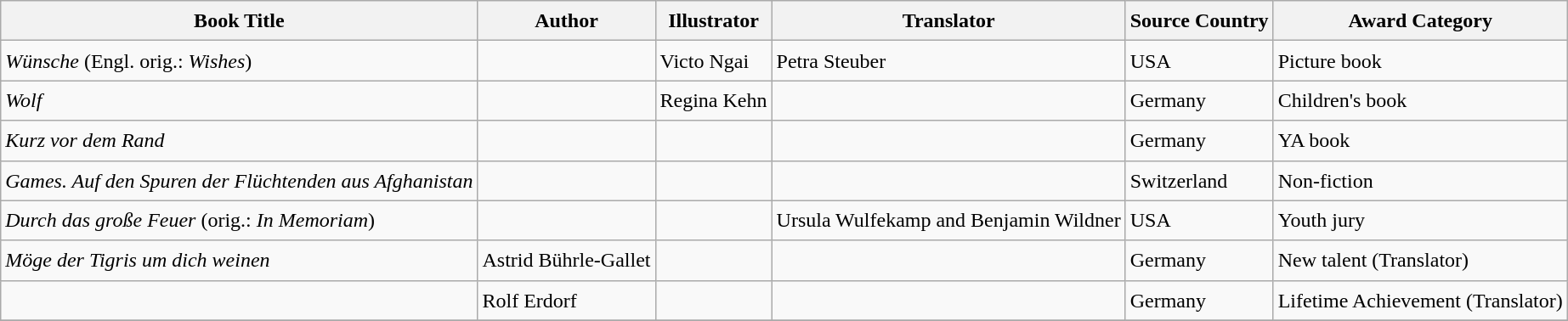<table class="wikitable sortable mw-collapsible" style="font-size:1.00em; line-height:1.5em;">
<tr>
<th scope="col">Book Title</th>
<th scope="col">Author</th>
<th scope="col">Illustrator</th>
<th scope="col">Translator</th>
<th scope="col">Source Country</th>
<th scope="col">Award Category</th>
</tr>
<tr>
<td><em>Wünsche</em> (Engl. orig.: <em>Wishes</em>)</td>
<td></td>
<td>Victo Ngai</td>
<td>Petra Steuber</td>
<td>USA</td>
<td>Picture book</td>
</tr>
<tr>
<td><em>Wolf</em></td>
<td></td>
<td>Regina Kehn</td>
<td></td>
<td>Germany</td>
<td>Children's book</td>
</tr>
<tr>
<td><em>Kurz vor dem Rand</em></td>
<td></td>
<td></td>
<td></td>
<td>Germany</td>
<td>YA book</td>
</tr>
<tr>
<td><em>Games. Auf den Spuren der Flüchtenden aus Afghanistan</em></td>
<td></td>
<td></td>
<td></td>
<td>Switzerland</td>
<td>Non-fiction</td>
</tr>
<tr>
<td><em>Durch das große Feuer</em> (orig.: <em>In Memoriam</em>)</td>
<td></td>
<td></td>
<td>Ursula Wulfekamp and Benjamin Wildner</td>
<td>USA</td>
<td>Youth jury</td>
</tr>
<tr>
<td><em>Möge der Tigris um dich weinen</em></td>
<td>Astrid Bührle-Gallet</td>
<td></td>
<td></td>
<td>Germany</td>
<td>New talent (Translator)</td>
</tr>
<tr>
<td></td>
<td>Rolf Erdorf</td>
<td></td>
<td></td>
<td>Germany</td>
<td>Lifetime Achievement (Translator)</td>
</tr>
<tr>
</tr>
</table>
